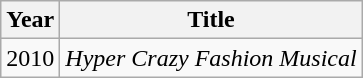<table class="wikitable">
<tr>
<th>Year</th>
<th>Title</th>
</tr>
<tr>
<td>2010</td>
<td><em>Hyper Crazy Fashion Musical</em></td>
</tr>
</table>
